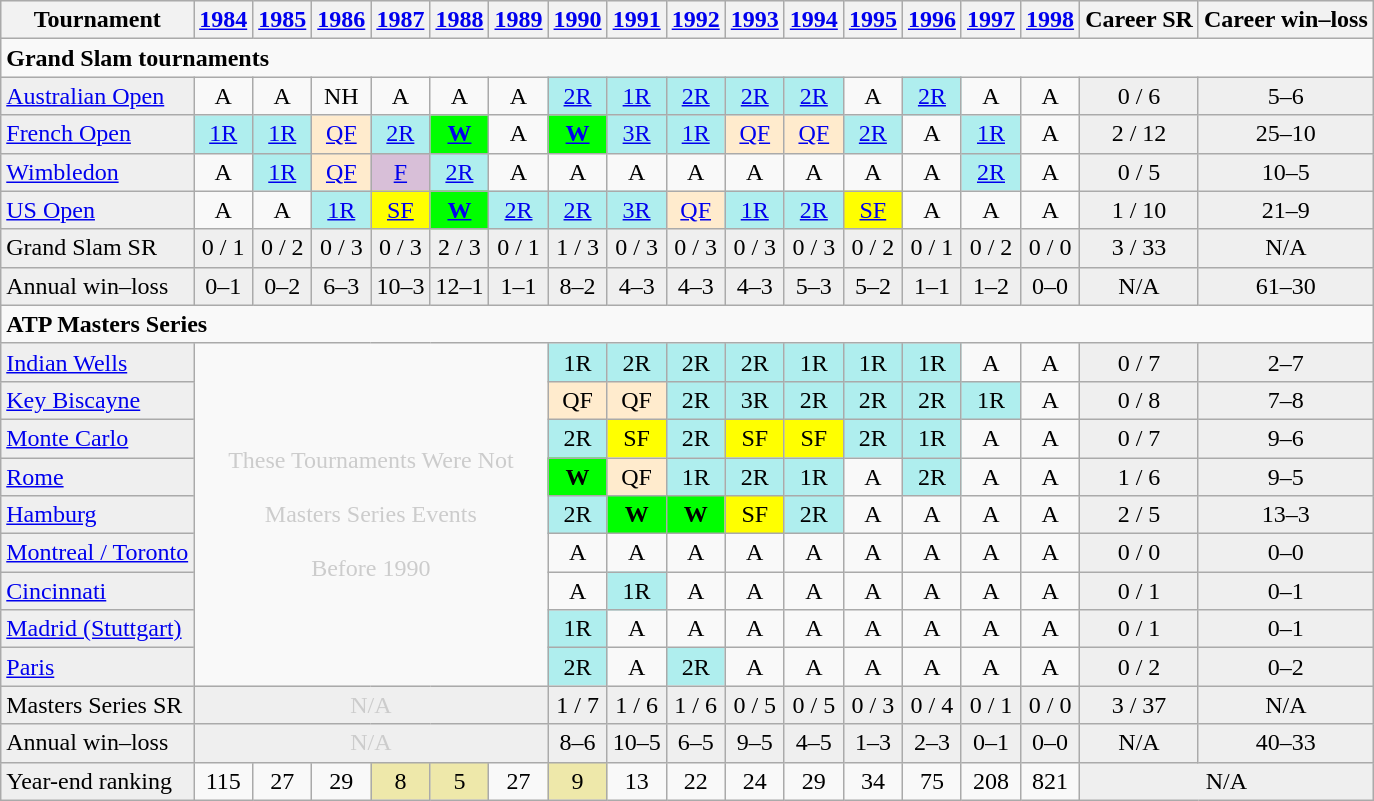<table class="wikitable">
<tr style="background:#efefef;">
<th>Tournament</th>
<th><a href='#'>1984</a></th>
<th><a href='#'>1985</a></th>
<th><a href='#'>1986</a></th>
<th><a href='#'>1987</a></th>
<th><a href='#'>1988</a></th>
<th><a href='#'>1989</a></th>
<th><a href='#'>1990</a></th>
<th><a href='#'>1991</a></th>
<th><a href='#'>1992</a></th>
<th><a href='#'>1993</a></th>
<th><a href='#'>1994</a></th>
<th><a href='#'>1995</a></th>
<th><a href='#'>1996</a></th>
<th><a href='#'>1997</a></th>
<th><a href='#'>1998</a></th>
<th>Career SR</th>
<th>Career win–loss</th>
</tr>
<tr>
<td colspan="18"><strong>Grand Slam tournaments</strong></td>
</tr>
<tr>
<td style="background:#efefef;"><a href='#'>Australian Open</a></td>
<td style="text-align:center;">A</td>
<td style="text-align:center;">A</td>
<td style="text-align:center;">NH</td>
<td style="text-align:center;">A</td>
<td style="text-align:center;">A</td>
<td style="text-align:center;">A</td>
<td style="text-align:center; background:#afeeee;"><a href='#'>2R</a></td>
<td style="text-align:center; background:#afeeee;"><a href='#'>1R</a></td>
<td style="text-align:center; background:#afeeee;"><a href='#'>2R</a></td>
<td style="text-align:center; background:#afeeee;"><a href='#'>2R</a></td>
<td style="text-align:center; background:#afeeee;"><a href='#'>2R</a></td>
<td style="text-align:center;">A</td>
<td style="text-align:center; background:#afeeee;"><a href='#'>2R</a></td>
<td style="text-align:center;">A</td>
<td style="text-align:center;">A</td>
<td style="text-align:center; background:#efefef;">0 / 6</td>
<td style="text-align:center; background:#efefef;">5–6</td>
</tr>
<tr>
<td style="background:#efefef;"><a href='#'>French Open</a></td>
<td style="text-align:center; background:#afeeee;"><a href='#'>1R</a></td>
<td style="text-align:center; background:#afeeee;"><a href='#'>1R</a></td>
<td style="text-align:center; background:#ffebcd;"><a href='#'>QF</a></td>
<td style="text-align:center; background:#afeeee;"><a href='#'>2R</a></td>
<td style="text-align:center; background:#0f0;"><a href='#'><strong>W</strong></a></td>
<td style="text-align:center;">A</td>
<td style="text-align:center; background:#0f0;"><a href='#'><strong>W</strong></a></td>
<td style="text-align:center; background:#afeeee;"><a href='#'>3R</a></td>
<td style="text-align:center; background:#afeeee;"><a href='#'>1R</a></td>
<td style="text-align:center; background:#ffebcd;"><a href='#'>QF</a></td>
<td style="text-align:center; background:#ffebcd;"><a href='#'>QF</a></td>
<td style="text-align:center; background:#afeeee;"><a href='#'>2R</a></td>
<td style="text-align:center;">A</td>
<td style="text-align:center; background:#afeeee;"><a href='#'>1R</a></td>
<td style="text-align:center;">A</td>
<td style="text-align:center; background:#efefef;">2 / 12</td>
<td style="text-align:center; background:#efefef;">25–10</td>
</tr>
<tr>
<td style="background:#efefef;"><a href='#'>Wimbledon</a></td>
<td style="text-align:center;">A</td>
<td style="text-align:center; background:#afeeee;"><a href='#'>1R</a></td>
<td style="text-align:center; background:#ffebcd;"><a href='#'>QF</a></td>
<td style="text-align:center; background:thistle;"><a href='#'>F</a></td>
<td style="text-align:center; background:#afeeee;"><a href='#'>2R</a></td>
<td style="text-align:center;">A</td>
<td style="text-align:center;">A</td>
<td style="text-align:center;">A</td>
<td style="text-align:center;">A</td>
<td style="text-align:center;">A</td>
<td style="text-align:center;">A</td>
<td style="text-align:center;">A</td>
<td style="text-align:center;">A</td>
<td style="text-align:center; background:#afeeee;"><a href='#'>2R</a></td>
<td style="text-align:center;">A</td>
<td style="text-align:center; background:#efefef;">0 / 5</td>
<td style="text-align:center; background:#efefef;">10–5</td>
</tr>
<tr>
<td style="background:#efefef;"><a href='#'>US Open</a></td>
<td style="text-align:center;">A</td>
<td style="text-align:center;">A</td>
<td style="text-align:center; background:#afeeee;"><a href='#'>1R</a></td>
<td style="text-align:center; background:yellow;"><a href='#'>SF</a></td>
<td style="text-align:center; background:#0f0;"><a href='#'><strong>W</strong></a></td>
<td style="text-align:center; background:#afeeee;"><a href='#'>2R</a></td>
<td style="text-align:center; background:#afeeee;"><a href='#'>2R</a></td>
<td style="text-align:center; background:#afeeee;"><a href='#'>3R</a></td>
<td style="text-align:center; background:#ffebcd;"><a href='#'>QF</a></td>
<td style="text-align:center; background:#afeeee;"><a href='#'>1R</a></td>
<td style="text-align:center; background:#afeeee;"><a href='#'>2R</a></td>
<td style="text-align:center; background:yellow;"><a href='#'>SF</a></td>
<td style="text-align:center;">A</td>
<td style="text-align:center;">A</td>
<td style="text-align:center;">A</td>
<td style="text-align:center; background:#efefef;">1 / 10</td>
<td style="text-align:center; background:#efefef;">21–9</td>
</tr>
<tr style="background:#efefef;">
<td>Grand Slam SR</td>
<td style="text-align:center;">0 / 1</td>
<td style="text-align:center;">0 / 2</td>
<td style="text-align:center;">0 / 3</td>
<td style="text-align:center;">0 / 3</td>
<td style="text-align:center;">2 / 3</td>
<td style="text-align:center;">0 / 1</td>
<td style="text-align:center;">1 / 3</td>
<td style="text-align:center;">0 / 3</td>
<td style="text-align:center;">0 / 3</td>
<td style="text-align:center;">0 / 3</td>
<td style="text-align:center;">0 / 3</td>
<td style="text-align:center;">0 / 2</td>
<td style="text-align:center;">0 / 1</td>
<td style="text-align:center;">0 / 2</td>
<td style="text-align:center;">0 / 0</td>
<td style="text-align:center;">3 / 33</td>
<td style="text-align:center; ">N/A</td>
</tr>
<tr>
<td style="background:#EFEFEF;">Annual win–loss</td>
<td style="text-align:center; background:#efefef;">0–1</td>
<td style="text-align:center; background:#efefef;">0–2</td>
<td style="text-align:center; background:#efefef;">6–3</td>
<td style="text-align:center; background:#efefef;">10–3</td>
<td style="text-align:center; background:#efefef;">12–1</td>
<td style="text-align:center; background:#efefef;">1–1</td>
<td style="text-align:center; background:#efefef;">8–2</td>
<td style="text-align:center; background:#efefef;">4–3</td>
<td style="text-align:center; background:#efefef;">4–3</td>
<td style="text-align:center; background:#efefef;">4–3</td>
<td style="text-align:center; background:#efefef;">5–3</td>
<td style="text-align:center; background:#efefef;">5–2</td>
<td style="text-align:center; background:#efefef;">1–1</td>
<td style="text-align:center; background:#efefef;">1–2</td>
<td style="text-align:center; background:#efefef;">0–0</td>
<td style="text-align:center; background:#efefef;">N/A</td>
<td style="text-align:center; background:#efefef;">61–30</td>
</tr>
<tr>
<td colspan="18"><strong>ATP Masters Series</strong></td>
</tr>
<tr>
<td style="background:#efefef;"><a href='#'>Indian Wells</a></td>
<td colspan="6" rowspan="9" style="text-align:center; color:#ccc;">These Tournaments Were Not<br><br>Masters Series Events<br><br>Before 1990</td>
<td style="text-align:center; background:#afeeee;">1R</td>
<td style="text-align:center; background:#afeeee;">2R</td>
<td style="text-align:center; background:#afeeee;">2R</td>
<td style="text-align:center; background:#afeeee;">2R</td>
<td style="text-align:center; background:#afeeee;">1R</td>
<td style="text-align:center; background:#afeeee;">1R</td>
<td style="text-align:center; background:#afeeee;">1R</td>
<td style="text-align:center;">A</td>
<td style="text-align:center;">A</td>
<td style="text-align:center; background:#efefef;">0 / 7</td>
<td style="text-align:center; background:#efefef;">2–7</td>
</tr>
<tr>
<td style="background:#efefef;"><a href='#'>Key Biscayne</a></td>
<td style="text-align:center; background:#ffebcd;">QF</td>
<td style="text-align:center; background:#ffebcd;">QF</td>
<td style="text-align:center; background:#afeeee;">2R</td>
<td style="text-align:center; background:#afeeee;">3R</td>
<td style="text-align:center; background:#afeeee;">2R</td>
<td style="text-align:center; background:#afeeee;">2R</td>
<td style="text-align:center; background:#afeeee;">2R</td>
<td style="text-align:center; background:#afeeee;">1R</td>
<td style="text-align:center;">A</td>
<td style="text-align:center; background:#efefef;">0 / 8</td>
<td style="text-align:center; background:#efefef;">7–8</td>
</tr>
<tr>
<td style="background:#efefef;"><a href='#'>Monte Carlo</a></td>
<td style="text-align:center; background:#afeeee;">2R</td>
<td style="text-align:center; background:yellow;">SF</td>
<td style="text-align:center; background:#afeeee;">2R</td>
<td style="text-align:center; background:yellow;">SF</td>
<td style="text-align:center; background:yellow;">SF</td>
<td style="text-align:center; background:#afeeee;">2R</td>
<td style="text-align:center; background:#afeeee;">1R</td>
<td style="text-align:center;">A</td>
<td style="text-align:center;">A</td>
<td style="text-align:center; background:#efefef;">0 / 7</td>
<td style="text-align:center; background:#efefef;">9–6</td>
</tr>
<tr>
<td style="background:#efefef;"><a href='#'>Rome</a></td>
<td style="text-align:center; background:#0f0;"><strong>W</strong></td>
<td style="text-align:center; background:#ffebcd;">QF</td>
<td style="text-align:center; background:#afeeee;">1R</td>
<td style="text-align:center; background:#afeeee;">2R</td>
<td style="text-align:center; background:#afeeee;">1R</td>
<td style="text-align:center;">A</td>
<td style="text-align:center; background:#afeeee;">2R</td>
<td style="text-align:center;">A</td>
<td style="text-align:center;">A</td>
<td style="text-align:center; background:#efefef;">1 / 6</td>
<td style="text-align:center; background:#efefef;">9–5</td>
</tr>
<tr>
<td style="background:#efefef;"><a href='#'>Hamburg</a></td>
<td style="text-align:center; background:#afeeee;">2R</td>
<td style="text-align:center; background:#0f0;"><strong>W</strong></td>
<td style="text-align:center; background:#0f0;"><strong>W</strong></td>
<td style="text-align:center; background:yellow;">SF</td>
<td style="text-align:center; background:#afeeee;">2R</td>
<td style="text-align:center;">A</td>
<td style="text-align:center;">A</td>
<td style="text-align:center;">A</td>
<td style="text-align:center;">A</td>
<td style="text-align:center; background:#efefef;">2 / 5</td>
<td style="text-align:center; background:#efefef;">13–3</td>
</tr>
<tr>
<td style="background:#efefef;"><a href='#'>Montreal / Toronto</a></td>
<td style="text-align:center;">A</td>
<td style="text-align:center;">A</td>
<td style="text-align:center;">A</td>
<td style="text-align:center;">A</td>
<td style="text-align:center;">A</td>
<td style="text-align:center;">A</td>
<td style="text-align:center;">A</td>
<td style="text-align:center;">A</td>
<td style="text-align:center;">A</td>
<td style="text-align:center; background:#efefef;">0 / 0</td>
<td style="text-align:center; background:#efefef;">0–0</td>
</tr>
<tr>
<td style="background:#efefef;"><a href='#'>Cincinnati</a></td>
<td style="text-align:center;">A</td>
<td style="text-align:center; background:#afeeee;">1R</td>
<td style="text-align:center;">A</td>
<td style="text-align:center;">A</td>
<td style="text-align:center;">A</td>
<td style="text-align:center;">A</td>
<td style="text-align:center;">A</td>
<td style="text-align:center;">A</td>
<td style="text-align:center;">A</td>
<td style="text-align:center; background:#efefef;">0 / 1</td>
<td style="text-align:center; background:#efefef;">0–1</td>
</tr>
<tr>
<td style="background:#efefef;"><a href='#'>Madrid (Stuttgart)</a></td>
<td style="text-align:center; background:#afeeee;">1R</td>
<td style="text-align:center;">A</td>
<td style="text-align:center;">A</td>
<td style="text-align:center;">A</td>
<td style="text-align:center;">A</td>
<td style="text-align:center;">A</td>
<td style="text-align:center;">A</td>
<td style="text-align:center;">A</td>
<td style="text-align:center;">A</td>
<td style="text-align:center; background:#efefef;">0 / 1</td>
<td style="text-align:center; background:#efefef;">0–1</td>
</tr>
<tr>
<td style="background:#efefef;"><a href='#'>Paris</a></td>
<td style="text-align:center; background:#afeeee;">2R</td>
<td style="text-align:center;">A</td>
<td style="text-align:center; background:#afeeee;">2R</td>
<td style="text-align:center;">A</td>
<td style="text-align:center;">A</td>
<td style="text-align:center;">A</td>
<td style="text-align:center;">A</td>
<td style="text-align:center;">A</td>
<td style="text-align:center;">A</td>
<td style="text-align:center; background:#efefef;">0 / 2</td>
<td style="text-align:center; background:#efefef;">0–2</td>
</tr>
<tr style="background:#efefef;">
<td style="background:#EFEFEF;">Masters Series SR</td>
<td colspan="6" style="text-align:center; color:#ccc;">N/A</td>
<td style="text-align:center;">1 / 7</td>
<td style="text-align:center;">1 / 6</td>
<td style="text-align:center;">1 / 6</td>
<td style="text-align:center;">0 / 5</td>
<td style="text-align:center;">0 / 5</td>
<td style="text-align:center;">0 / 3</td>
<td style="text-align:center;">0 / 4</td>
<td style="text-align:center;">0 / 1</td>
<td style="text-align:center;">0 / 0</td>
<td style="text-align:center;">3 / 37</td>
<td style="text-align:center; ">N/A</td>
</tr>
<tr style="background:#efefef;">
<td style="background:#EFEFEF;">Annual win–loss</td>
<td colspan="6" style="text-align:center; color:#ccc;">N/A</td>
<td style="text-align:center; ">8–6</td>
<td style="text-align:center; ">10–5</td>
<td style="text-align:center; ">6–5</td>
<td style="text-align:center; ">9–5</td>
<td style="text-align:center; ">4–5</td>
<td style="text-align:center; ">1–3</td>
<td style="text-align:center; ">2–3</td>
<td style="text-align:center; ">0–1</td>
<td style="text-align:center; ">0–0</td>
<td style="text-align:center; ">N/A</td>
<td style="text-align:center; ">40–33</td>
</tr>
<tr>
<td style="background:#EFEFEF;">Year-end ranking</td>
<td style="text-align:center;">115</td>
<td style="text-align:center;">27</td>
<td style="text-align:center;">29</td>
<td style="text-align:center; background:#eee8aa;">8</td>
<td style="text-align:center; background:#eee8aa;">5</td>
<td style="text-align:center;">27</td>
<td style="text-align:center; background:#eee8aa;">9</td>
<td style="text-align:center;">13</td>
<td style="text-align:center;">22</td>
<td style="text-align:center;">24</td>
<td style="text-align:center;">29</td>
<td style="text-align:center;">34</td>
<td style="text-align:center;">75</td>
<td style="text-align:center;">208</td>
<td style="text-align:center;">821</td>
<td colspan="2" style="text-align:center; background:#efefef;">N/A</td>
</tr>
</table>
